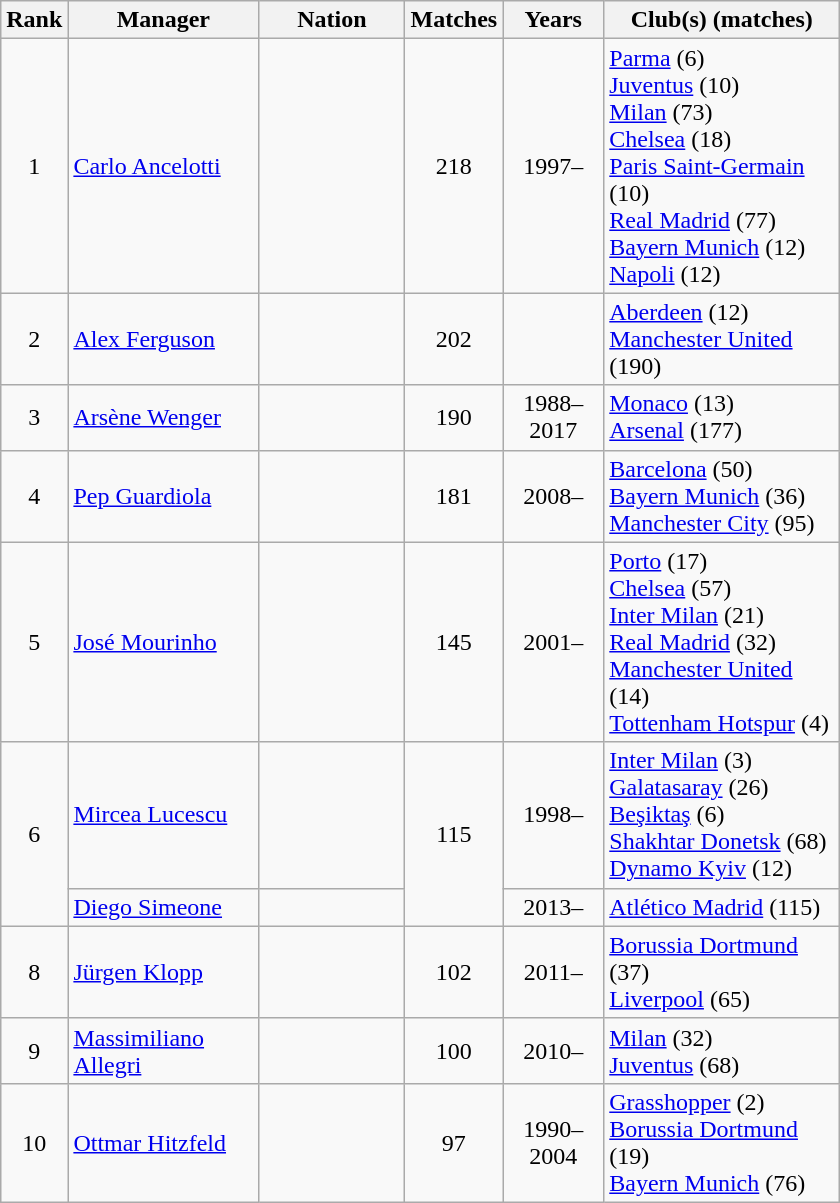<table class="wikitable sortable">
<tr>
<th width="8px">Rank</th>
<th width="120px">Manager</th>
<th width="90px">Nation</th>
<th width="40px">Matches</th>
<th width="60px">Years</th>
<th width="150px">Club(s) (matches)</th>
</tr>
<tr>
<td align=center>1</td>
<td><a href='#'>Carlo Ancelotti</a></td>
<td></td>
<td align=center>218</td>
<td align=center>1997–</td>
<td><a href='#'>Parma</a> (6)<br><a href='#'>Juventus</a> (10)<br><a href='#'>Milan</a> (73)<br><a href='#'>Chelsea</a> (18)<br><a href='#'>Paris Saint-Germain</a> (10)<br><a href='#'>Real Madrid</a> (77)<br><a href='#'>Bayern Munich</a> (12)<br><a href='#'>Napoli</a> (12)</td>
</tr>
<tr>
<td align=center>2</td>
<td><a href='#'>Alex Ferguson</a></td>
<td></td>
<td align=center>202</td>
<td align=center></td>
<td><a href='#'>Aberdeen</a> (12)<br> <a href='#'>Manchester United</a> (190)</td>
</tr>
<tr>
<td align=center>3</td>
<td><a href='#'>Arsène Wenger</a></td>
<td></td>
<td align=center>190</td>
<td align=center>1988–2017</td>
<td><a href='#'>Monaco</a> (13)<br><a href='#'>Arsenal</a> (177)</td>
</tr>
<tr>
<td align=center>4</td>
<td><a href='#'>Pep Guardiola</a></td>
<td></td>
<td align=center>181</td>
<td align=center>2008–</td>
<td><a href='#'>Barcelona</a> (50)<br><a href='#'>Bayern Munich</a> (36)<br><a href='#'>Manchester City</a> (95)</td>
</tr>
<tr>
<td align=center>5</td>
<td><a href='#'>José Mourinho</a></td>
<td></td>
<td align=center>145</td>
<td align=center>2001–</td>
<td><a href='#'>Porto</a> (17)<br><a href='#'>Chelsea</a> (57)<br><a href='#'>Inter Milan</a> (21)<br><a href='#'>Real Madrid</a> (32)<br><a href='#'>Manchester United</a> (14)<br><a href='#'>Tottenham Hotspur</a> (4)</td>
</tr>
<tr>
<td align=center rowspan=2>6</td>
<td><a href='#'>Mircea Lucescu</a></td>
<td></td>
<td align=center rowspan=2>115</td>
<td align=center>1998–</td>
<td><a href='#'>Inter Milan</a> (3)<br><a href='#'>Galatasaray</a> (26)<br><a href='#'>Beşiktaş</a> (6)<br><a href='#'>Shakhtar Donetsk</a> (68)<br><a href='#'>Dynamo Kyiv</a> (12)</td>
</tr>
<tr>
<td><a href='#'>Diego Simeone</a></td>
<td></td>
<td align=center>2013–</td>
<td><a href='#'>Atlético Madrid</a> (115)</td>
</tr>
<tr>
<td align=center>8</td>
<td><a href='#'>Jürgen Klopp</a></td>
<td></td>
<td align=center>102</td>
<td align=center>2011–</td>
<td><a href='#'>Borussia Dortmund</a> (37)<br><a href='#'>Liverpool</a> (65)</td>
</tr>
<tr>
<td align=center>9</td>
<td><a href='#'>Massimiliano Allegri</a></td>
<td></td>
<td align=center>100</td>
<td align=center>2010–</td>
<td><a href='#'>Milan</a> (32)<br><a href='#'>Juventus</a> (68)</td>
</tr>
<tr>
<td align=center>10</td>
<td><a href='#'>Ottmar Hitzfeld</a></td>
<td></td>
<td align=center>97</td>
<td align=center>1990–2004</td>
<td><a href='#'>Grasshopper</a> (2)<br><a href='#'>Borussia Dortmund</a> (19)<br><a href='#'>Bayern Munich</a> (76)</td>
</tr>
</table>
